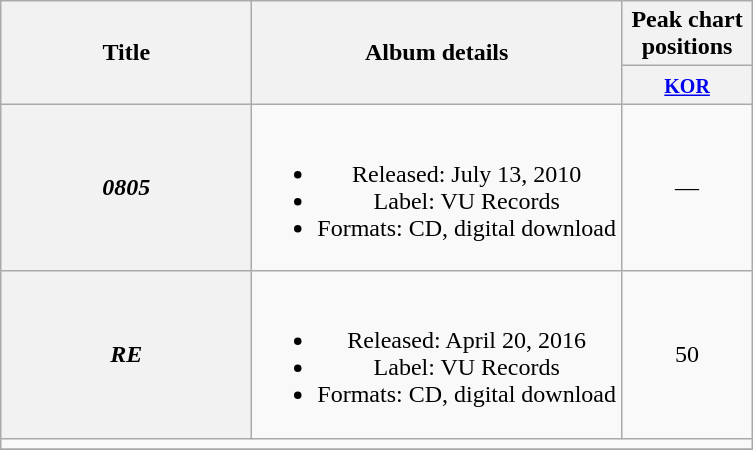<table class="wikitable plainrowheaders" style="text-align:center;">
<tr>
<th scope="col" rowspan="2" style="width:10em;">Title</th>
<th scope="col" rowspan="2">Album details</th>
<th scope="col" colspan="1" style="width:5em;">Peak chart positions</th>
</tr>
<tr>
<th><small><a href='#'>KOR</a></small><br></th>
</tr>
<tr>
<th scope="row"><em>0805</em></th>
<td><br><ul><li>Released: July 13, 2010</li><li>Label: VU Records</li><li>Formats: CD, digital download</li></ul></td>
<td>—</td>
</tr>
<tr>
<th scope="row"><em>RE</em></th>
<td><br><ul><li>Released: April 20, 2016</li><li>Label: VU Records</li><li>Formats: CD, digital download</li></ul></td>
<td>50</td>
</tr>
<tr>
<td colspan="3"></td>
</tr>
<tr>
</tr>
</table>
